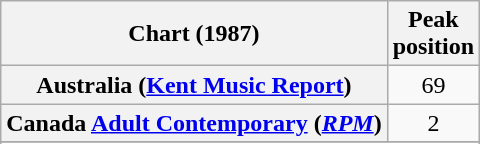<table class="wikitable sortable plainrowheaders">
<tr>
<th>Chart (1987)</th>
<th>Peak<br>position</th>
</tr>
<tr>
<th scope="row">Australia (<a href='#'>Kent Music Report</a>)</th>
<td align="center">69</td>
</tr>
<tr>
<th scope="row">Canada <a href='#'>Adult Contemporary</a> (<em><a href='#'>RPM</a></em>)</th>
<td align="center">2</td>
</tr>
<tr>
</tr>
<tr>
</tr>
<tr>
</tr>
</table>
